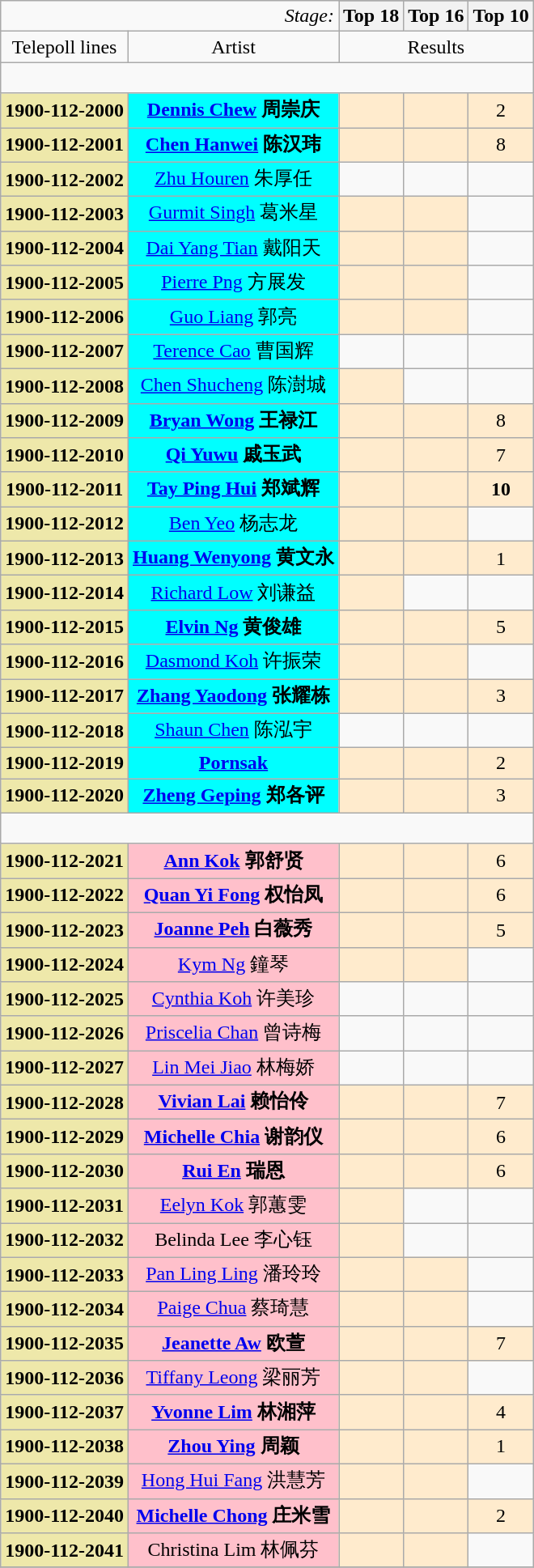<table class="wikitable">
<tr>
<td align="right" rowspan="2" colspan="2"><em>Stage:</em></td>
</tr>
<tr>
<th align="center">Top 18</th>
<th align="center">Top 16</th>
<th align="center">Top 10</th>
</tr>
<tr>
<td colspan=1 align="center">Telepoll lines</td>
<td colspan=1 align="center">Artist</td>
<td colspan=3 align="center">Results</td>
</tr>
<tr>
<td colspan=5 align="center"><br><div></div></td>
</tr>
<tr>
<td bgcolor="palegoldenrod" align="center"><strong>1900-112-2000</strong></td>
<td bgcolor="cyan" align="center"><strong><a href='#'>Dennis Chew</a> 周崇庆</strong></td>
<td bgcolor="#FFEBCD"></td>
<td bgcolor="#FFEBCD"></td>
<td bgcolor="#FFEBCD" align="center">2</td>
</tr>
<tr>
<td bgcolor="palegoldenrod" align="center"><strong>1900-112-2001</strong></td>
<td bgcolor="cyan" align="center"><strong><a href='#'>Chen Hanwei</a> 陈汉玮</strong></td>
<td bgcolor="#FFEBCD"></td>
<td bgcolor="#FFEBCD"></td>
<td bgcolor="#FFEBCD" align="center">8</td>
</tr>
<tr>
<td bgcolor="palegoldenrod" align="center"><strong>1900-112-2002</strong></td>
<td bgcolor="cyan" align="center"><a href='#'>Zhu Houren</a> 朱厚任</td>
<td></td>
<td></td>
<td></td>
</tr>
<tr>
<td bgcolor="palegoldenrod" align="center"><strong>1900-112-2003</strong></td>
<td bgcolor="cyan" align="center"><a href='#'>Gurmit Singh</a> 葛米星</td>
<td bgcolor="#FFEBCD"></td>
<td bgcolor="#FFEBCD"></td>
<td></td>
</tr>
<tr>
<td bgcolor="palegoldenrod" align="center"><strong>1900-112-2004</strong></td>
<td bgcolor="cyan" align="center"><a href='#'>Dai Yang Tian</a> 戴阳天</td>
<td bgcolor="#FFEBCD"></td>
<td bgcolor="#FFEBCD"></td>
<td></td>
</tr>
<tr>
<td bgcolor="palegoldenrod" align="center"><strong>1900-112-2005</strong></td>
<td bgcolor="cyan" align="center"><a href='#'>Pierre Png</a> 方展发</td>
<td bgcolor="#FFEBCD"></td>
<td bgcolor="#FFEBCD"></td>
<td></td>
</tr>
<tr>
<td bgcolor="palegoldenrod" align="center"><strong>1900-112-2006</strong></td>
<td bgcolor="cyan" align="center"><a href='#'>Guo Liang</a> 郭亮</td>
<td bgcolor="#FFEBCD"></td>
<td bgcolor="#FFEBCD"></td>
<td></td>
</tr>
<tr>
<td bgcolor="palegoldenrod" align="center"><strong>1900-112-2007</strong></td>
<td bgcolor="cyan" align="center"><a href='#'>Terence Cao</a> 曹国辉</td>
<td></td>
<td></td>
<td></td>
</tr>
<tr>
<td bgcolor="palegoldenrod" align="center"><strong>1900-112-2008</strong></td>
<td bgcolor="cyan" align="center"><a href='#'>Chen Shucheng</a> 陈澍城</td>
<td bgcolor="#FFEBCD"></td>
<td></td>
<td></td>
</tr>
<tr>
<td bgcolor="palegoldenrod" align="center"><strong>1900-112-2009</strong></td>
<td bgcolor="cyan" align="center"><strong><a href='#'>Bryan Wong</a> 王禄江</strong></td>
<td bgcolor="#FFEBCD"></td>
<td bgcolor="#FFEBCD"></td>
<td bgcolor="#FFEBCD" align="center">8</td>
</tr>
<tr>
<td bgcolor="palegoldenrod" align="center"><strong>1900-112-2010</strong></td>
<td bgcolor="cyan" align="center"><strong><a href='#'>Qi Yuwu</a> 戚玉武</strong></td>
<td bgcolor="#FFEBCD"></td>
<td bgcolor="#FFEBCD"></td>
<td bgcolor="#FFEBCD" align="center">7</td>
</tr>
<tr>
<td bgcolor="palegoldenrod" align="center"><strong>1900-112-2011</strong></td>
<td bgcolor="cyan" align="center"><strong><a href='#'>Tay Ping Hui</a> 郑斌辉</strong></td>
<td bgcolor="#FFEBCD"></td>
<td bgcolor="#FFEBCD"></td>
<td bgcolor="#FFEBCD" align="center"><strong>10</strong></td>
</tr>
<tr>
<td bgcolor="palegoldenrod" align="center"><strong>1900-112-2012</strong></td>
<td bgcolor="cyan" align="center"><a href='#'>Ben Yeo</a> 杨志龙</td>
<td bgcolor="#FFEBCD"></td>
<td bgcolor="#FFEBCD"></td>
<td></td>
</tr>
<tr>
<td bgcolor="palegoldenrod" align="center"><strong>1900-112-2013</strong></td>
<td bgcolor="cyan" align="center"><strong><a href='#'>Huang Wenyong</a> 黄文永</strong></td>
<td bgcolor="#FFEBCD"></td>
<td bgcolor="#FFEBCD"></td>
<td bgcolor="#FFEBCD" align="center">1</td>
</tr>
<tr>
<td bgcolor="palegoldenrod" align="center"><strong>1900-112-2014</strong></td>
<td bgcolor="cyan" align="center"><a href='#'>Richard Low</a> 刘谦益</td>
<td bgcolor="#FFEBCD"></td>
<td></td>
<td></td>
</tr>
<tr>
<td bgcolor="palegoldenrod" align="center"><strong>1900-112-2015</strong></td>
<td bgcolor="cyan" align="center"><strong><a href='#'>Elvin Ng</a> 黄俊雄</strong></td>
<td bgcolor="#FFEBCD"></td>
<td bgcolor="#FFEBCD"></td>
<td bgcolor="#FFEBCD" align="center">5</td>
</tr>
<tr>
<td bgcolor="palegoldenrod" align="center"><strong>1900-112-2016</strong></td>
<td bgcolor="cyan" align="center"><a href='#'>Dasmond Koh</a> 许振荣</td>
<td bgcolor="#FFEBCD"></td>
<td bgcolor="#FFEBCD"></td>
<td></td>
</tr>
<tr>
<td bgcolor="palegoldenrod" align="center"><strong>1900-112-2017</strong></td>
<td bgcolor="cyan" align="center"><strong><a href='#'>Zhang Yaodong</a> 张耀栋</strong></td>
<td bgcolor="#FFEBCD"></td>
<td bgcolor="#FFEBCD"></td>
<td bgcolor="#FFEBCD" align="center">3</td>
</tr>
<tr>
<td bgcolor="palegoldenrod" align="center"><strong>1900-112-2018</strong></td>
<td bgcolor="cyan" align="center"><a href='#'>Shaun Chen</a> 陈泓宇</td>
<td></td>
<td></td>
<td></td>
</tr>
<tr>
<td bgcolor="palegoldenrod" align="center"><strong>1900-112-2019</strong></td>
<td bgcolor="cyan" align="center"><strong><a href='#'>Pornsak</a></strong></td>
<td bgcolor="#FFEBCD"></td>
<td bgcolor="#FFEBCD"></td>
<td bgcolor="#FFEBCD" align="center">2</td>
</tr>
<tr>
<td bgcolor="palegoldenrod" align="center"><strong>1900-112-2020</strong></td>
<td bgcolor="cyan" align="center"><strong><a href='#'>Zheng Geping</a> 郑各评</strong></td>
<td bgcolor="#FFEBCD"></td>
<td bgcolor="#FFEBCD"></td>
<td bgcolor="#FFEBCD" align="center">3</td>
</tr>
<tr>
<td colspan=5 align="center"><br><div></div></td>
</tr>
<tr>
<td bgcolor="palegoldenrod" align="center"><strong>1900-112-2021</strong></td>
<td bgcolor="pink" align="center"><strong><a href='#'>Ann Kok</a> 郭舒贤</strong></td>
<td bgcolor="#FFEBCD"></td>
<td bgcolor="#FFEBCD"></td>
<td bgcolor="#FFEBCD" align="center">6</td>
</tr>
<tr>
<td bgcolor="palegoldenrod" align="center"><strong>1900-112-2022</strong></td>
<td bgcolor="pink" align="center"><strong><a href='#'>Quan Yi Fong</a> 权怡凤</strong></td>
<td bgcolor="#FFEBCD"></td>
<td bgcolor="#FFEBCD"></td>
<td bgcolor="#FFEBCD" align="center">6</td>
</tr>
<tr>
<td bgcolor="palegoldenrod" align="center"><strong>1900-112-2023</strong></td>
<td bgcolor="pink" align="center"><strong><a href='#'>Joanne Peh</a> 白薇秀</strong></td>
<td bgcolor="#FFEBCD"></td>
<td bgcolor="#FFEBCD"></td>
<td bgcolor="#FFEBCD" align="center">5</td>
</tr>
<tr>
<td bgcolor="palegoldenrod" align="center"><strong>1900-112-2024</strong></td>
<td bgcolor="pink" align="center"><a href='#'>Kym Ng</a> 鐘琴</td>
<td bgcolor="#FFEBCD"></td>
<td bgcolor="#FFEBCD"></td>
<td></td>
</tr>
<tr>
<td bgcolor="palegoldenrod" align="center"><strong>1900-112-2025</strong></td>
<td bgcolor="pink" align="center"><a href='#'>Cynthia Koh</a> 许美珍</td>
<td></td>
<td></td>
<td></td>
</tr>
<tr>
<td bgcolor="palegoldenrod" align="center"><strong>1900-112-2026</strong></td>
<td bgcolor="pink" align="center"><a href='#'>Priscelia Chan</a> 曾诗梅</td>
<td></td>
<td></td>
<td></td>
</tr>
<tr>
<td bgcolor="palegoldenrod" align="center"><strong>1900-112-2027</strong></td>
<td bgcolor="pink" align="center"><a href='#'>Lin Mei Jiao</a> 林梅娇</td>
<td></td>
<td></td>
<td></td>
</tr>
<tr>
<td bgcolor="palegoldenrod" align="center"><strong>1900-112-2028</strong></td>
<td bgcolor="pink" align="center"><strong><a href='#'>Vivian Lai</a> 赖怡伶</strong></td>
<td bgcolor="#FFEBCD"></td>
<td bgcolor="#FFEBCD"></td>
<td bgcolor="#FFEBCD" align="center">7</td>
</tr>
<tr>
<td bgcolor="palegoldenrod" align="center"><strong>1900-112-2029</strong></td>
<td bgcolor="pink" align="center"><strong><a href='#'>Michelle Chia</a> 谢韵仪</strong></td>
<td bgcolor="#FFEBCD"></td>
<td bgcolor="#FFEBCD"></td>
<td bgcolor="#FFEBCD" align="center">6</td>
</tr>
<tr>
<td bgcolor="palegoldenrod" align="center"><strong>1900-112-2030</strong></td>
<td bgcolor="pink" align="center"><strong><a href='#'>Rui En</a> 瑞恩</strong></td>
<td bgcolor="#FFEBCD"></td>
<td bgcolor="#FFEBCD"></td>
<td bgcolor="#FFEBCD" align="center">6</td>
</tr>
<tr>
<td bgcolor="palegoldenrod" align="center"><strong>1900-112-2031</strong></td>
<td bgcolor="pink" align="center"><a href='#'>Eelyn Kok</a> 郭蕙雯</td>
<td bgcolor="#FFEBCD"></td>
<td></td>
<td></td>
</tr>
<tr>
<td bgcolor="palegoldenrod" align="center"><strong>1900-112-2032</strong></td>
<td bgcolor="pink" align="center">Belinda Lee 李心钰</td>
<td bgcolor="#FFEBCD"></td>
<td></td>
<td></td>
</tr>
<tr>
<td bgcolor="palegoldenrod" align="center"><strong>1900-112-2033</strong></td>
<td bgcolor="pink" align="center"><a href='#'>Pan Ling Ling</a> 潘玲玲</td>
<td bgcolor="#FFEBCD"></td>
<td bgcolor="#FFEBCD"></td>
<td></td>
</tr>
<tr>
<td bgcolor="palegoldenrod" align="center"><strong>1900-112-2034</strong></td>
<td bgcolor="pink" align="center"><a href='#'>Paige Chua</a> 蔡琦慧</td>
<td bgcolor="#FFEBCD"></td>
<td bgcolor="#FFEBCD"></td>
<td></td>
</tr>
<tr>
<td bgcolor="palegoldenrod" align="center"><strong>1900-112-2035</strong></td>
<td bgcolor="pink" align="center"><strong><a href='#'>Jeanette Aw</a> 欧萱</strong></td>
<td bgcolor="#FFEBCD"></td>
<td bgcolor="#FFEBCD"></td>
<td bgcolor="#FFEBCD" align="center">7</td>
</tr>
<tr>
<td bgcolor="palegoldenrod" align="center"><strong>1900-112-2036</strong></td>
<td bgcolor="pink" align="center"><a href='#'>Tiffany Leong</a> 梁丽芳</td>
<td bgcolor="#FFEBCD"></td>
<td bgcolor="#FFEBCD"></td>
<td></td>
</tr>
<tr>
<td bgcolor="palegoldenrod" align="center"><strong>1900-112-2037</strong></td>
<td bgcolor="pink" align="center"><strong><a href='#'>Yvonne Lim</a> 林湘萍</strong></td>
<td bgcolor="#FFEBCD"></td>
<td bgcolor="#FFEBCD"></td>
<td bgcolor="#FFEBCD" align="center">4</td>
</tr>
<tr>
<td bgcolor="palegoldenrod" align="center"><strong>1900-112-2038</strong></td>
<td bgcolor="pink" align="center"><strong><a href='#'>Zhou Ying</a> 周颖</strong></td>
<td bgcolor="#FFEBCD"></td>
<td bgcolor="#FFEBCD"></td>
<td bgcolor="#FFEBCD" align="center">1</td>
</tr>
<tr>
<td bgcolor="palegoldenrod" align="center"><strong>1900-112-2039</strong></td>
<td bgcolor="pink" align="center"><a href='#'>Hong Hui Fang</a> 洪慧芳</td>
<td bgcolor="#FFEBCD"></td>
<td bgcolor="#FFEBCD"></td>
<td></td>
</tr>
<tr>
<td bgcolor="palegoldenrod" align="center"><strong>1900-112-2040</strong></td>
<td bgcolor="pink" align="center"><strong><a href='#'>Michelle Chong</a> 庄米雪</strong></td>
<td bgcolor="#FFEBCD"></td>
<td bgcolor="#FFEBCD"></td>
<td bgcolor="#FFEBCD" align="center">2</td>
</tr>
<tr>
<td bgcolor="palegoldenrod" align="center"><strong>1900-112-2041</strong></td>
<td bgcolor="pink" align="center">Christina Lim 林佩芬</td>
<td bgcolor="#FFEBCD"></td>
<td bgcolor="#FFEBCD"></td>
<td></td>
</tr>
<tr>
</tr>
</table>
